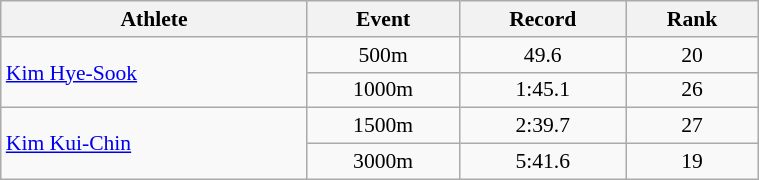<table class=wikitable style="font-size:90%; text-align:center; width:40%">
<tr>
<th>Athlete</th>
<th>Event</th>
<th>Record</th>
<th>Rank</th>
</tr>
<tr>
<td rowspan=2 align=left><a href='#'>Kim Hye-Sook</a></td>
<td>500m</td>
<td>49.6</td>
<td>20</td>
</tr>
<tr>
<td>1000m</td>
<td>1:45.1</td>
<td>26</td>
</tr>
<tr>
<td rowspan=2 align=left><a href='#'>Kim Kui-Chin</a></td>
<td>1500m</td>
<td>2:39.7</td>
<td>27</td>
</tr>
<tr>
<td>3000m</td>
<td>5:41.6</td>
<td>19</td>
</tr>
</table>
